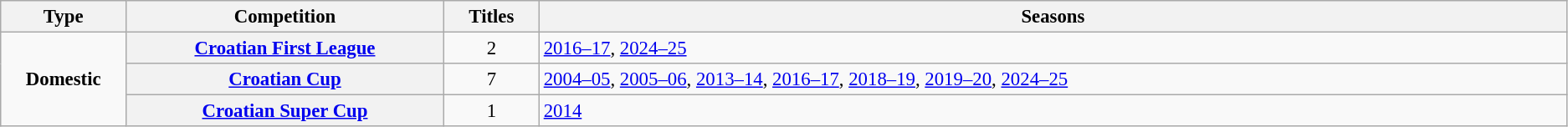<table class="wikitable plainrowheaders" style="font-size:95%; text-align:center;">
<tr>
<th style="width: 1%;">Type</th>
<th style="width: 5%;">Competition</th>
<th style="width: 1%;">Titles</th>
<th style="width: 18%;">Seasons</th>
</tr>
<tr>
<td rowspan="3"><strong>Domestic</strong></td>
<th rowspan="1" scope="col"><a href='#'>Croatian First League</a></th>
<td style="text-align:center;">2</td>
<td rowspan="1" align="left"><a href='#'>2016–17</a>, <a href='#'>2024–25</a></td>
</tr>
<tr>
<th rowspan="1" scope="col"><a href='#'>Croatian Cup</a></th>
<td style="text-align:center;">7</td>
<td rowspan="1" align="left"><a href='#'>2004–05</a>, <a href='#'>2005–06</a>, <a href='#'>2013–14</a>, <a href='#'>2016–17</a>, <a href='#'>2018–19</a>, <a href='#'>2019–20</a>, <a href='#'>2024–25</a></td>
</tr>
<tr>
<th rowspan="1" scope="col"><a href='#'>Croatian Super Cup</a></th>
<td style="text-align:center;">1</td>
<td rowspan="1" align="left"><a href='#'>2014</a></td>
</tr>
</table>
